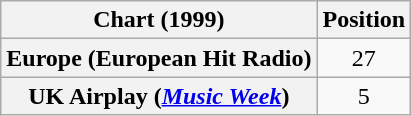<table class="wikitable plainrowheaders" style="text-align:center">
<tr>
<th>Chart (1999)</th>
<th>Position</th>
</tr>
<tr>
<th scope="row">Europe (European Hit Radio)</th>
<td align="center">27</td>
</tr>
<tr>
<th scope="row">UK Airplay (<em><a href='#'>Music Week</a></em>)</th>
<td>5</td>
</tr>
</table>
